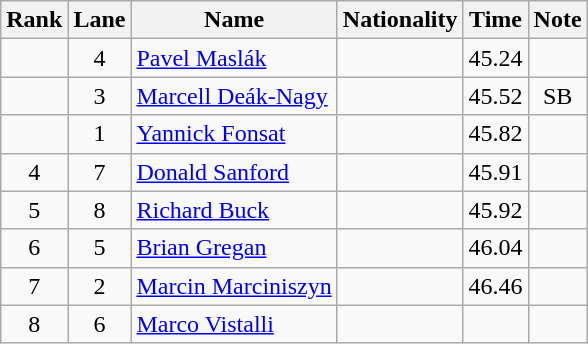<table class="wikitable sortable" style="text-align:center">
<tr>
<th>Rank</th>
<th>Lane</th>
<th>Name</th>
<th>Nationality</th>
<th>Time</th>
<th>Note</th>
</tr>
<tr>
<td></td>
<td>4</td>
<td align="left"><a href='#'>Pavel Maslák</a></td>
<td align=left></td>
<td>45.24</td>
<td></td>
</tr>
<tr>
<td></td>
<td>3</td>
<td align="left"><a href='#'>Marcell Deák-Nagy</a></td>
<td align=left></td>
<td>45.52</td>
<td>SB</td>
</tr>
<tr>
<td></td>
<td>1</td>
<td align="left"><a href='#'>Yannick Fonsat</a></td>
<td align=left></td>
<td>45.82</td>
<td></td>
</tr>
<tr>
<td>4</td>
<td>7</td>
<td align="left"><a href='#'>Donald Sanford</a></td>
<td align=left></td>
<td>45.91</td>
<td></td>
</tr>
<tr>
<td>5</td>
<td>8</td>
<td align="left"><a href='#'>Richard Buck</a></td>
<td align=left></td>
<td>45.92</td>
<td></td>
</tr>
<tr>
<td>6</td>
<td>5</td>
<td align="left"><a href='#'>Brian Gregan</a></td>
<td align=left></td>
<td>46.04</td>
<td></td>
</tr>
<tr>
<td>7</td>
<td>2</td>
<td align="left"><a href='#'>Marcin Marciniszyn</a></td>
<td align=left></td>
<td>46.46</td>
<td></td>
</tr>
<tr>
<td>8</td>
<td>6</td>
<td align="left"><a href='#'>Marco Vistalli</a></td>
<td align=left></td>
<td></td>
<td></td>
</tr>
</table>
